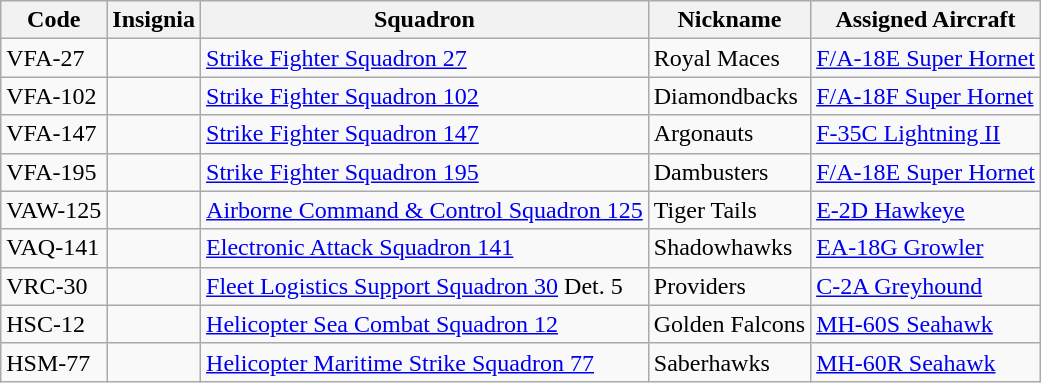<table class="wikitable sortable">
<tr>
<th>Code</th>
<th>Insignia</th>
<th>Squadron</th>
<th>Nickname</th>
<th>Assigned Aircraft</th>
</tr>
<tr>
<td>VFA-27</td>
<td></td>
<td><a href='#'>Strike Fighter Squadron 27</a></td>
<td>Royal Maces</td>
<td><a href='#'>F/A-18E Super Hornet</a></td>
</tr>
<tr>
<td>VFA-102</td>
<td></td>
<td><a href='#'>Strike Fighter Squadron 102</a></td>
<td>Diamondbacks</td>
<td><a href='#'>F/A-18F Super Hornet</a></td>
</tr>
<tr>
<td>VFA-147</td>
<td></td>
<td><a href='#'>Strike Fighter Squadron 147</a></td>
<td>Argonauts</td>
<td><a href='#'>F-35C Lightning II</a></td>
</tr>
<tr>
<td>VFA-195</td>
<td></td>
<td><a href='#'>Strike Fighter Squadron 195</a></td>
<td>Dambusters</td>
<td><a href='#'>F/A-18E Super Hornet</a></td>
</tr>
<tr>
<td>VAW-125</td>
<td></td>
<td><a href='#'>Airborne Command & Control Squadron 125</a></td>
<td>Tiger Tails</td>
<td><a href='#'>E-2D Hawkeye</a></td>
</tr>
<tr>
<td>VAQ-141</td>
<td></td>
<td><a href='#'>Electronic Attack Squadron 141</a></td>
<td>Shadowhawks</td>
<td><a href='#'>EA-18G Growler</a></td>
</tr>
<tr>
<td>VRC-30</td>
<td></td>
<td><a href='#'>Fleet Logistics Support Squadron 30</a> Det. 5</td>
<td>Providers</td>
<td><a href='#'>C-2A Greyhound</a></td>
</tr>
<tr>
<td>HSC-12</td>
<td></td>
<td><a href='#'>Helicopter Sea Combat Squadron 12</a></td>
<td>Golden Falcons</td>
<td><a href='#'>MH-60S Seahawk</a></td>
</tr>
<tr>
<td>HSM-77</td>
<td></td>
<td><a href='#'>Helicopter Maritime Strike Squadron 77</a></td>
<td>Saberhawks</td>
<td><a href='#'>MH-60R Seahawk</a></td>
</tr>
</table>
